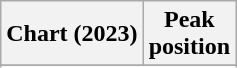<table class="wikitable sortable plainrowheaders" style="text-align:center">
<tr>
<th scope="col">Chart (2023)</th>
<th scope="col">Peak<br> position</th>
</tr>
<tr>
</tr>
<tr>
</tr>
</table>
